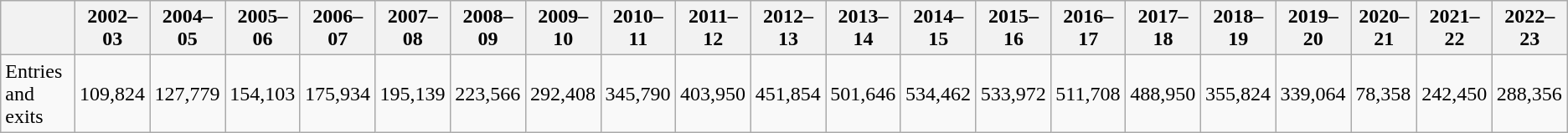<table class="wikitable">
<tr>
<th></th>
<th>2002–03</th>
<th>2004–05</th>
<th>2005–06</th>
<th>2006–07</th>
<th>2007–08</th>
<th>2008–09</th>
<th>2009–10</th>
<th>2010–11</th>
<th>2011–12</th>
<th>2012–13</th>
<th>2013–14</th>
<th>2014–15</th>
<th>2015–16</th>
<th>2016–17</th>
<th>2017–18</th>
<th>2018–19</th>
<th>2019–20</th>
<th>2020–21</th>
<th>2021–22</th>
<th>2022–23</th>
</tr>
<tr>
<td>Entries and exits</td>
<td>109,824</td>
<td>127,779</td>
<td>154,103</td>
<td>175,934</td>
<td>195,139</td>
<td>223,566</td>
<td>292,408</td>
<td>345,790</td>
<td>403,950</td>
<td>451,854</td>
<td>501,646</td>
<td>534,462</td>
<td>533,972</td>
<td>511,708</td>
<td>488,950</td>
<td>355,824</td>
<td>339,064</td>
<td>78,358</td>
<td>242,450</td>
<td>288,356</td>
</tr>
</table>
